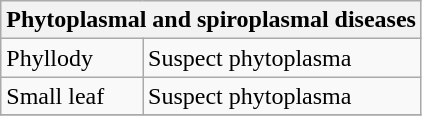<table class="wikitable" style="clear">
<tr>
<th colspan=2><strong>Phytoplasmal and spiroplasmal diseases</strong><br></th>
</tr>
<tr>
<td>Phyllody</td>
<td>Suspect phytoplasma</td>
</tr>
<tr>
<td>Small leaf</td>
<td>Suspect phytoplasma</td>
</tr>
<tr>
</tr>
</table>
